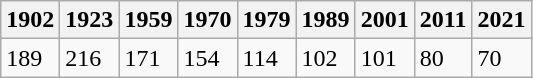<table class="wikitable">
<tr>
<th>1902</th>
<th>1923</th>
<th>1959</th>
<th>1970</th>
<th>1979</th>
<th>1989</th>
<th>2001</th>
<th>2011</th>
<th>2021</th>
</tr>
<tr>
<td>189</td>
<td>216</td>
<td>171</td>
<td>154</td>
<td>114</td>
<td>102</td>
<td>101</td>
<td>80</td>
<td>70</td>
</tr>
</table>
